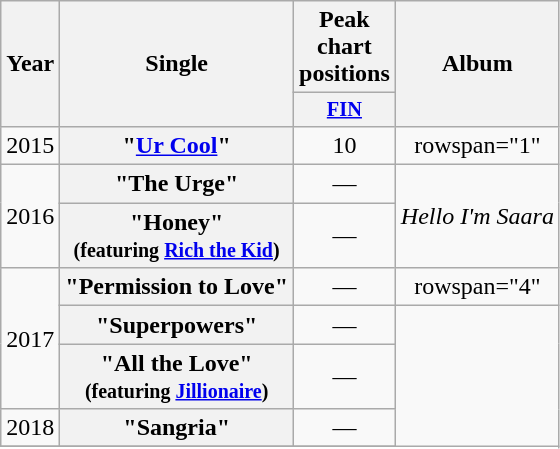<table class="wikitable plainrowheaders" style="text-align:center;">
<tr>
<th scope="col" rowspan="2">Year</th>
<th scope="col" rowspan="2">Single</th>
<th scope="col" colspan="1">Peak chart positions</th>
<th scope="col" rowspan="2">Album</th>
</tr>
<tr>
<th scope="col" style="width:3em;font-size:85%;"><a href='#'>FIN</a><br></th>
</tr>
<tr>
<td rowspan=1>2015</td>
<th scope="row">"<a href='#'>Ur Cool</a>"</th>
<td>10</td>
<td>rowspan="1" </td>
</tr>
<tr>
<td rowspan=2>2016</td>
<th scope="row">"The Urge"</th>
<td>—</td>
<td rowspan="2"><em>Hello I'm Saara</em></td>
</tr>
<tr>
<th scope="row">"Honey"<br><small>(featuring <a href='#'>Rich the Kid</a>)</small></th>
<td>—</td>
</tr>
<tr>
<td rowspan="3">2017</td>
<th scope="row">"Permission to Love"</th>
<td>—</td>
<td>rowspan="4" </td>
</tr>
<tr>
<th scope="row">"Superpowers"</th>
<td>—</td>
</tr>
<tr>
<th scope="row">"All the Love"<br><small>(featuring <a href='#'>Jillionaire</a>)</small></th>
<td>—</td>
</tr>
<tr>
<td>2018</td>
<th scope="row">"Sangria"</th>
<td>—</td>
</tr>
<tr>
</tr>
</table>
